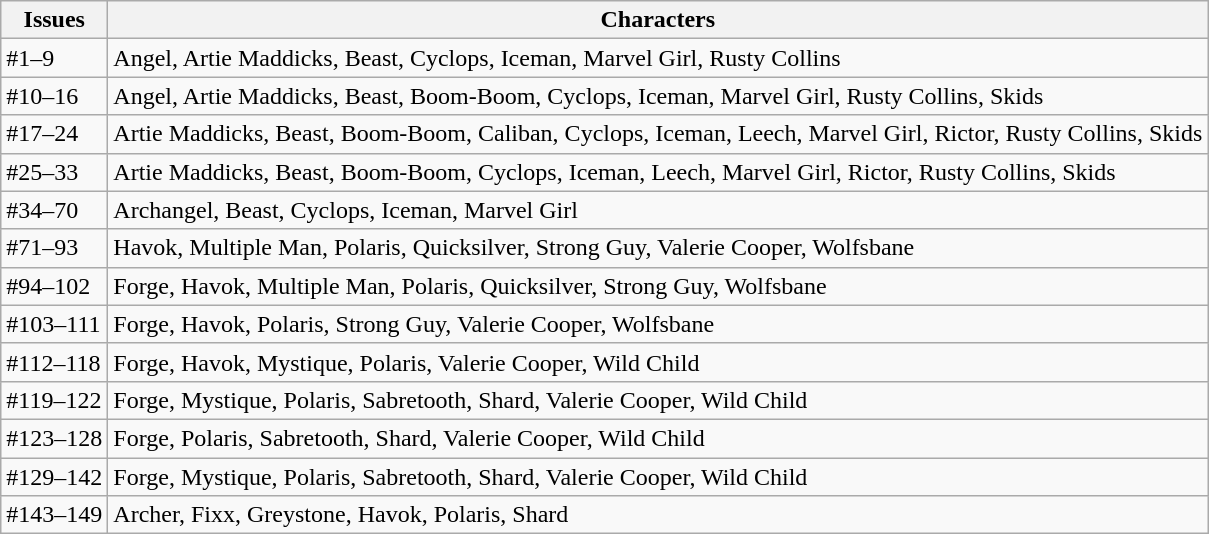<table class="wikitable">
<tr>
<th>Issues</th>
<th>Characters</th>
</tr>
<tr>
<td>#1–9</td>
<td>Angel, Artie Maddicks, Beast, Cyclops, Iceman, Marvel Girl, Rusty Collins</td>
</tr>
<tr>
<td>#10–16</td>
<td>Angel, Artie Maddicks, Beast, Boom-Boom, Cyclops, Iceman, Marvel Girl, Rusty Collins, Skids</td>
</tr>
<tr>
<td>#17–24</td>
<td>Artie Maddicks, Beast, Boom-Boom, Caliban, Cyclops, Iceman, Leech, Marvel Girl, Rictor, Rusty Collins, Skids</td>
</tr>
<tr>
<td>#25–33</td>
<td>Artie Maddicks, Beast, Boom-Boom, Cyclops, Iceman, Leech, Marvel Girl, Rictor, Rusty Collins, Skids</td>
</tr>
<tr>
<td>#34–70</td>
<td>Archangel, Beast, Cyclops, Iceman, Marvel Girl</td>
</tr>
<tr>
<td>#71–93</td>
<td>Havok, Multiple Man, Polaris, Quicksilver, Strong Guy, Valerie Cooper, Wolfsbane</td>
</tr>
<tr>
<td>#94–102</td>
<td>Forge, Havok, Multiple Man, Polaris, Quicksilver, Strong Guy, Wolfsbane</td>
</tr>
<tr>
<td>#103–111</td>
<td>Forge, Havok, Polaris, Strong Guy, Valerie Cooper, Wolfsbane</td>
</tr>
<tr>
<td>#112–118</td>
<td>Forge, Havok, Mystique, Polaris, Valerie Cooper, Wild Child</td>
</tr>
<tr>
<td>#119–122</td>
<td>Forge, Mystique, Polaris, Sabretooth, Shard, Valerie Cooper, Wild Child</td>
</tr>
<tr>
<td>#123–128</td>
<td>Forge, Polaris, Sabretooth, Shard, Valerie Cooper, Wild Child</td>
</tr>
<tr>
<td>#129–142</td>
<td>Forge, Mystique, Polaris, Sabretooth, Shard, Valerie Cooper, Wild Child</td>
</tr>
<tr>
<td>#143–149</td>
<td>Archer, Fixx, Greystone, Havok, Polaris, Shard</td>
</tr>
</table>
